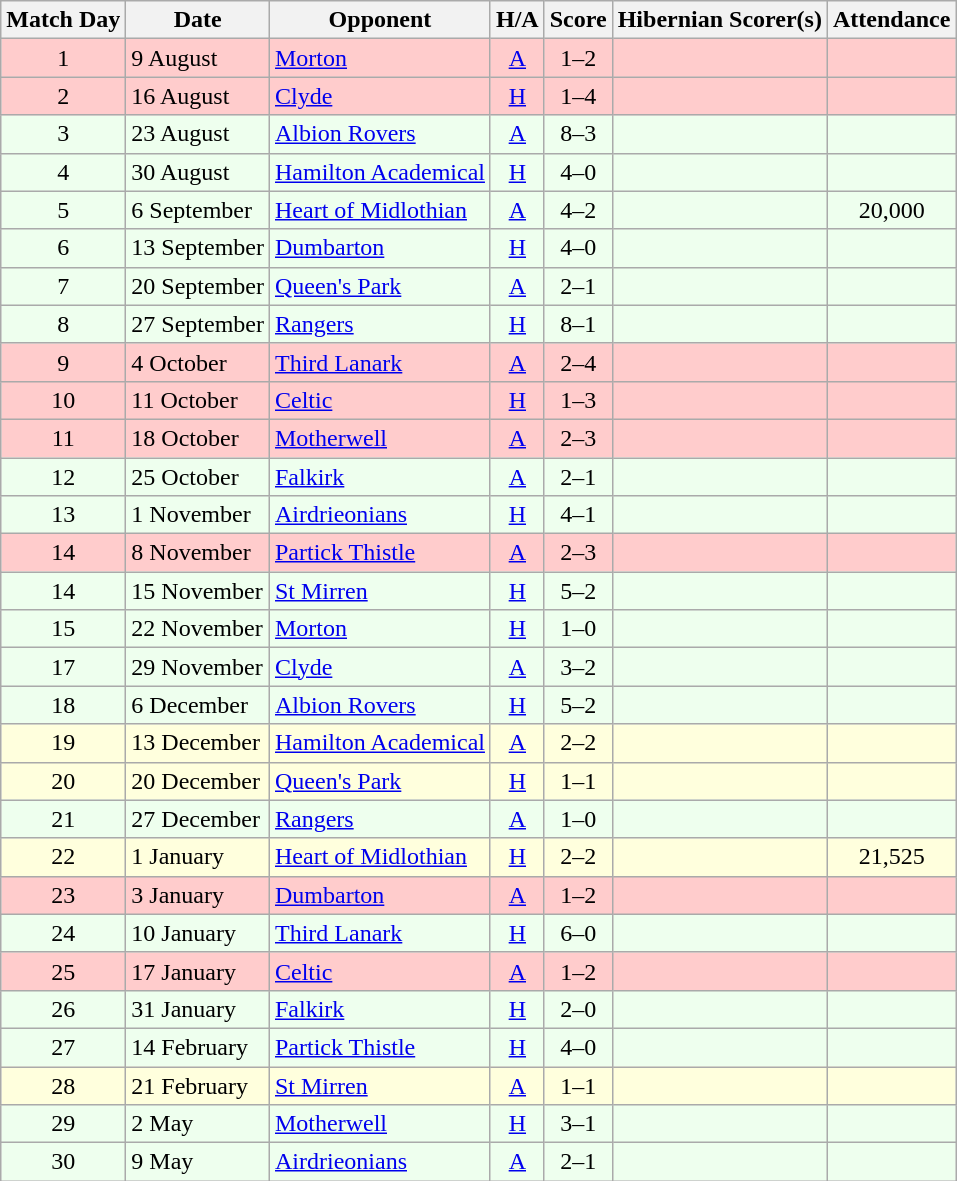<table class="wikitable" style="text-align:center">
<tr>
<th>Match Day</th>
<th>Date</th>
<th>Opponent</th>
<th>H/A</th>
<th>Score</th>
<th>Hibernian Scorer(s)</th>
<th>Attendance</th>
</tr>
<tr bgcolor=#FFCCCC>
<td>1</td>
<td align=left>9 August</td>
<td align=left><a href='#'>Morton</a></td>
<td><a href='#'>A</a></td>
<td>1–2</td>
<td align=left></td>
<td></td>
</tr>
<tr bgcolor=#FFCCCC>
<td>2</td>
<td align=left>16 August</td>
<td align=left><a href='#'>Clyde</a></td>
<td><a href='#'>H</a></td>
<td>1–4</td>
<td align=left></td>
<td></td>
</tr>
<tr bgcolor=#EEFFEE>
<td>3</td>
<td align=left>23 August</td>
<td align=left><a href='#'>Albion Rovers</a></td>
<td><a href='#'>A</a></td>
<td>8–3</td>
<td align=left></td>
<td></td>
</tr>
<tr bgcolor=#EEFFEE>
<td>4</td>
<td align=left>30 August</td>
<td align=left><a href='#'>Hamilton Academical</a></td>
<td><a href='#'>H</a></td>
<td>4–0</td>
<td align=left></td>
<td></td>
</tr>
<tr bgcolor=#EEFFEE>
<td>5</td>
<td align=left>6 September</td>
<td align=left><a href='#'>Heart of Midlothian</a></td>
<td><a href='#'>A</a></td>
<td>4–2</td>
<td align=left></td>
<td>20,000</td>
</tr>
<tr bgcolor=#EEFFEE>
<td>6</td>
<td align=left>13 September</td>
<td align=left><a href='#'>Dumbarton</a></td>
<td><a href='#'>H</a></td>
<td>4–0</td>
<td align=left></td>
<td></td>
</tr>
<tr bgcolor=#EEFFEE>
<td>7</td>
<td align=left>20 September</td>
<td align=left><a href='#'>Queen's Park</a></td>
<td><a href='#'>A</a></td>
<td>2–1</td>
<td align=left></td>
<td></td>
</tr>
<tr bgcolor=#EEFFEE>
<td>8</td>
<td align=left>27 September</td>
<td align=left><a href='#'>Rangers</a></td>
<td><a href='#'>H</a></td>
<td>8–1</td>
<td align=left></td>
<td></td>
</tr>
<tr bgcolor=#FFCCCC>
<td>9</td>
<td align=left>4 October</td>
<td align=left><a href='#'>Third Lanark</a></td>
<td><a href='#'>A</a></td>
<td>2–4</td>
<td align=left></td>
<td></td>
</tr>
<tr bgcolor=#FFCCCC>
<td>10</td>
<td align=left>11 October</td>
<td align=left><a href='#'>Celtic</a></td>
<td><a href='#'>H</a></td>
<td>1–3</td>
<td align=left></td>
<td></td>
</tr>
<tr bgcolor=#FFCCCC>
<td>11</td>
<td align=left>18 October</td>
<td align=left><a href='#'>Motherwell</a></td>
<td><a href='#'>A</a></td>
<td>2–3</td>
<td align=left></td>
<td></td>
</tr>
<tr bgcolor=#EEFFEE>
<td>12</td>
<td align=left>25 October</td>
<td align=left><a href='#'>Falkirk</a></td>
<td><a href='#'>A</a></td>
<td>2–1</td>
<td align=left></td>
<td></td>
</tr>
<tr bgcolor=#EEFFEE>
<td>13</td>
<td align=left>1 November</td>
<td align=left><a href='#'>Airdrieonians</a></td>
<td><a href='#'>H</a></td>
<td>4–1</td>
<td align=left></td>
<td></td>
</tr>
<tr bgcolor=#FFCCCC>
<td>14</td>
<td align=left>8 November</td>
<td align=left><a href='#'>Partick Thistle</a></td>
<td><a href='#'>A</a></td>
<td>2–3</td>
<td align=left></td>
<td></td>
</tr>
<tr bgcolor=#EEFFEE>
<td>14</td>
<td align=left>15 November</td>
<td align=left><a href='#'>St Mirren</a></td>
<td><a href='#'>H</a></td>
<td>5–2</td>
<td align=left></td>
<td></td>
</tr>
<tr bgcolor=#EEFFEE>
<td>15</td>
<td align=left>22 November</td>
<td align=left><a href='#'>Morton</a></td>
<td><a href='#'>H</a></td>
<td>1–0</td>
<td align=left></td>
<td></td>
</tr>
<tr bgcolor=#EEFFEE>
<td>17</td>
<td align=left>29 November</td>
<td align=left><a href='#'>Clyde</a></td>
<td><a href='#'>A</a></td>
<td>3–2</td>
<td align=left></td>
<td></td>
</tr>
<tr bgcolor=#EEFFEE>
<td>18</td>
<td align=left>6 December</td>
<td align=left><a href='#'>Albion Rovers</a></td>
<td><a href='#'>H</a></td>
<td>5–2</td>
<td align=left></td>
<td></td>
</tr>
<tr bgcolor=#FFFFDD>
<td>19</td>
<td align=left>13 December</td>
<td align=left><a href='#'>Hamilton Academical</a></td>
<td><a href='#'>A</a></td>
<td>2–2</td>
<td align=left></td>
<td></td>
</tr>
<tr bgcolor=#FFFFDD>
<td>20</td>
<td align=left>20 December</td>
<td align=left><a href='#'>Queen's Park</a></td>
<td><a href='#'>H</a></td>
<td>1–1</td>
<td align=left></td>
<td></td>
</tr>
<tr bgcolor=#EEFFEE>
<td>21</td>
<td align=left>27 December</td>
<td align=left><a href='#'>Rangers</a></td>
<td><a href='#'>A</a></td>
<td>1–0</td>
<td align=left></td>
<td></td>
</tr>
<tr bgcolor=#FFFFDD>
<td>22</td>
<td align=left>1 January</td>
<td align=left><a href='#'>Heart of Midlothian</a></td>
<td><a href='#'>H</a></td>
<td>2–2</td>
<td align=left></td>
<td>21,525</td>
</tr>
<tr bgcolor=#FFCCCC>
<td>23</td>
<td align=left>3 January</td>
<td align=left><a href='#'>Dumbarton</a></td>
<td><a href='#'>A</a></td>
<td>1–2</td>
<td align=left></td>
<td></td>
</tr>
<tr bgcolor=#EEFFEE>
<td>24</td>
<td align=left>10 January</td>
<td align=left><a href='#'>Third Lanark</a></td>
<td><a href='#'>H</a></td>
<td>6–0</td>
<td align=left></td>
<td></td>
</tr>
<tr bgcolor=#FFCCCC>
<td>25</td>
<td align=left>17 January</td>
<td align=left><a href='#'>Celtic</a></td>
<td><a href='#'>A</a></td>
<td>1–2</td>
<td align=left></td>
<td></td>
</tr>
<tr bgcolor=#EEFFEE>
<td>26</td>
<td align=left>31 January</td>
<td align=left><a href='#'>Falkirk</a></td>
<td><a href='#'>H</a></td>
<td>2–0</td>
<td align=left></td>
<td></td>
</tr>
<tr bgcolor=#EEFFEE>
<td>27</td>
<td align=left>14 February</td>
<td align=left><a href='#'>Partick Thistle</a></td>
<td><a href='#'>H</a></td>
<td>4–0</td>
<td align=left></td>
<td></td>
</tr>
<tr bgcolor=#FFFFDD>
<td>28</td>
<td align=left>21 February</td>
<td align=left><a href='#'>St Mirren</a></td>
<td><a href='#'>A</a></td>
<td>1–1</td>
<td align=left></td>
<td></td>
</tr>
<tr bgcolor=#EEFFEE>
<td>29</td>
<td align=left>2 May</td>
<td align=left><a href='#'>Motherwell</a></td>
<td><a href='#'>H</a></td>
<td>3–1</td>
<td align=left></td>
<td></td>
</tr>
<tr bgcolor=#EEFFEE>
<td>30</td>
<td align=left>9 May</td>
<td align=left><a href='#'>Airdrieonians</a></td>
<td><a href='#'>A</a></td>
<td>2–1</td>
<td align=left></td>
<td></td>
</tr>
</table>
